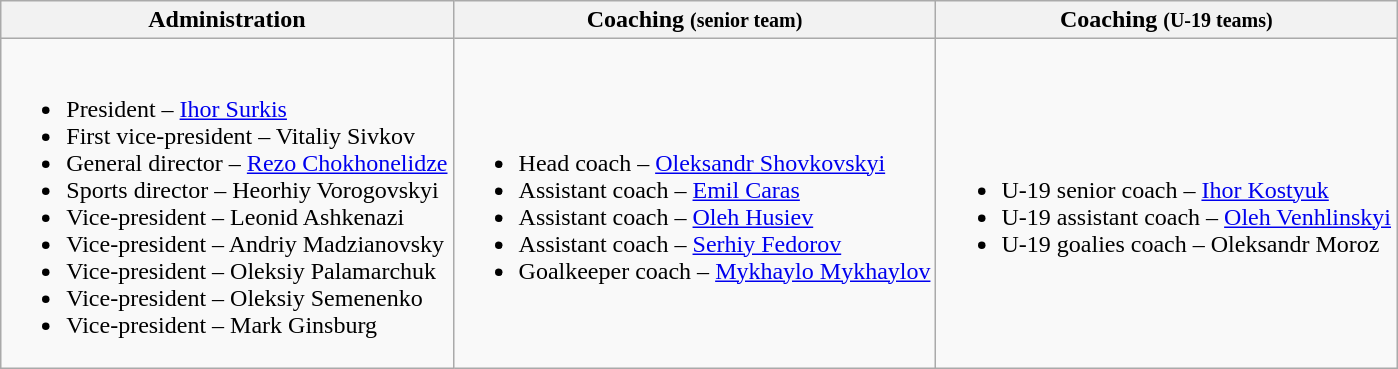<table class="wikitable">
<tr>
<th>Administration</th>
<th>Coaching <small>(senior team)</small></th>
<th>Coaching <small>(U-19 teams)</small></th>
</tr>
<tr>
<td><br><ul><li>President – <a href='#'>Ihor Surkis</a></li><li>First vice-president – Vitaliy Sivkov</li><li>General director –  <a href='#'>Rezo Chokhonelidze</a></li><li>Sports director – Heorhiy Vorogovskyi</li><li>Vice-president – Leonid Ashkenazi</li><li>Vice-president – Andriy Madzianovsky</li><li>Vice-president – Oleksiy Palamarchuk</li><li>Vice-president – Oleksiy Semenenko</li><li>Vice-president – Mark Ginsburg</li></ul></td>
<td><br><ul><li>Head coach – <a href='#'>Oleksandr Shovkovskyi</a></li><li>Assistant coach –  <a href='#'>Emil Caras</a></li><li>Assistant coach – <a href='#'>Oleh Husiev</a></li><li>Assistant coach – <a href='#'>Serhiy Fedorov</a></li><li>Goalkeeper coach – <a href='#'>Mykhaylo Mykhaylov</a></li></ul></td>
<td><br><ul><li>U-19 senior coach – <a href='#'>Ihor Kostyuk</a></li><li>U-19 assistant coach – <a href='#'>Oleh Venhlinskyi</a></li><li>U-19 goalies coach – Oleksandr Moroz</li></ul></td>
</tr>
</table>
